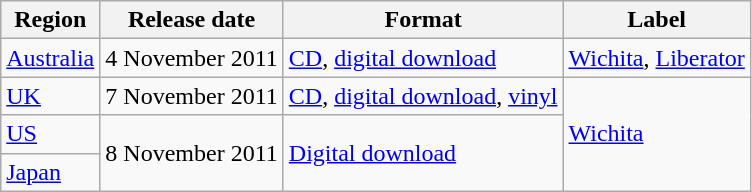<table class="wikitable">
<tr>
<th>Region</th>
<th>Release date</th>
<th>Format</th>
<th>Label</th>
</tr>
<tr>
<td><a href='#'>Australia</a></td>
<td>4 November 2011</td>
<td><a href='#'>CD</a>, <a href='#'>digital download</a></td>
<td><a href='#'>Wichita</a>, <a href='#'>Liberator</a></td>
</tr>
<tr>
<td><a href='#'>UK</a></td>
<td>7 November 2011</td>
<td><a href='#'>CD</a>, <a href='#'>digital download</a>, <a href='#'>vinyl</a></td>
<td rowspan=3><a href='#'>Wichita</a></td>
</tr>
<tr>
<td><a href='#'>US</a></td>
<td rowspan=2>8 November 2011</td>
<td rowspan=2><a href='#'>Digital download</a></td>
</tr>
<tr>
<td><a href='#'>Japan</a></td>
</tr>
</table>
